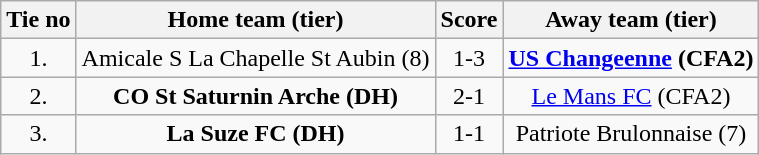<table class="wikitable" style="text-align: center">
<tr>
<th>Tie no</th>
<th>Home team (tier)</th>
<th>Score</th>
<th>Away team (tier)</th>
</tr>
<tr>
<td>1.</td>
<td>Amicale S La Chapelle St Aubin (8)</td>
<td>1-3 </td>
<td><strong><a href='#'>US Changeenne</a> (CFA2)</strong></td>
</tr>
<tr>
<td>2.</td>
<td><strong>CO St Saturnin Arche (DH)</strong></td>
<td>2-1</td>
<td><a href='#'>Le Mans FC</a> (CFA2)</td>
</tr>
<tr>
<td>3.</td>
<td><strong>La Suze FC (DH)</strong></td>
<td>1-1 </td>
<td>Patriote Brulonnaise (7)</td>
</tr>
</table>
